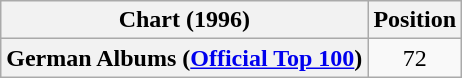<table class="wikitable plainrowheaders sortable" style="text-align:center">
<tr>
<th scope="col">Chart (1996)</th>
<th scope="col">Position</th>
</tr>
<tr>
<th scope="row">German Albums (<a href='#'>Official Top 100</a>)</th>
<td>72</td>
</tr>
</table>
